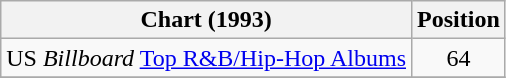<table class="wikitable sortable">
<tr>
<th scope="col">Chart (1993)</th>
<th scope="col">Position</th>
</tr>
<tr>
<td>US <em>Billboard</em> <a href='#'>Top R&B/Hip-Hop Albums</a></td>
<td style="text-align:center;">64</td>
</tr>
<tr>
</tr>
</table>
